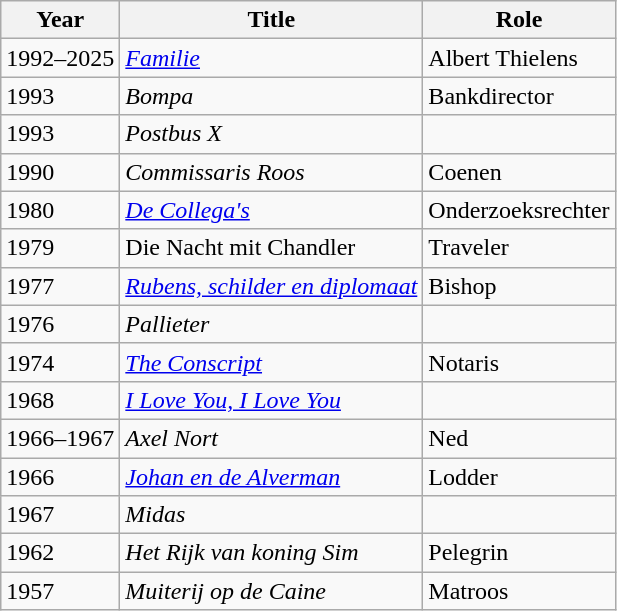<table class="wikitable">
<tr>
<th>Year</th>
<th>Title</th>
<th>Role</th>
</tr>
<tr>
<td>1992–2025</td>
<td><em><a href='#'>Familie</a></em></td>
<td>Albert Thielens</td>
</tr>
<tr>
<td>1993</td>
<td><em>Bompa</em></td>
<td>Bankdirector</td>
</tr>
<tr>
<td>1993</td>
<td><em>Postbus X</em></td>
<td></td>
</tr>
<tr>
<td>1990</td>
<td><em>Commissaris Roos</em></td>
<td>Coenen</td>
</tr>
<tr>
<td>1980</td>
<td><em><a href='#'>De Collega's</a></em></td>
<td>Onderzoeksrechter</td>
</tr>
<tr>
<td>1979</td>
<td>Die Nacht mit Chandler</td>
<td>Traveler</td>
</tr>
<tr>
<td>1977</td>
<td><a href='#'><em>Rubens, schilder en diplomaat</em></a></td>
<td>Bishop</td>
</tr>
<tr>
<td>1976</td>
<td><em>Pallieter</em></td>
<td></td>
</tr>
<tr>
<td>1974</td>
<td><em><a href='#'>The Conscript</a></em></td>
<td>Notaris</td>
</tr>
<tr>
<td>1968</td>
<td><a href='#'><em>I Love You, I Love You</em></a></td>
<td></td>
</tr>
<tr>
<td>1966–1967</td>
<td><em>Axel Nort</em></td>
<td>Ned</td>
</tr>
<tr>
<td>1966</td>
<td><em><a href='#'>Johan en de Alverman</a></em></td>
<td>Lodder</td>
</tr>
<tr>
<td>1967</td>
<td><em>Midas</em></td>
<td></td>
</tr>
<tr>
<td>1962</td>
<td><em>Het Rijk van koning Sim</em></td>
<td>Pelegrin</td>
</tr>
<tr>
<td>1957</td>
<td><em>Muiterij op de Caine</em></td>
<td>Matroos</td>
</tr>
</table>
